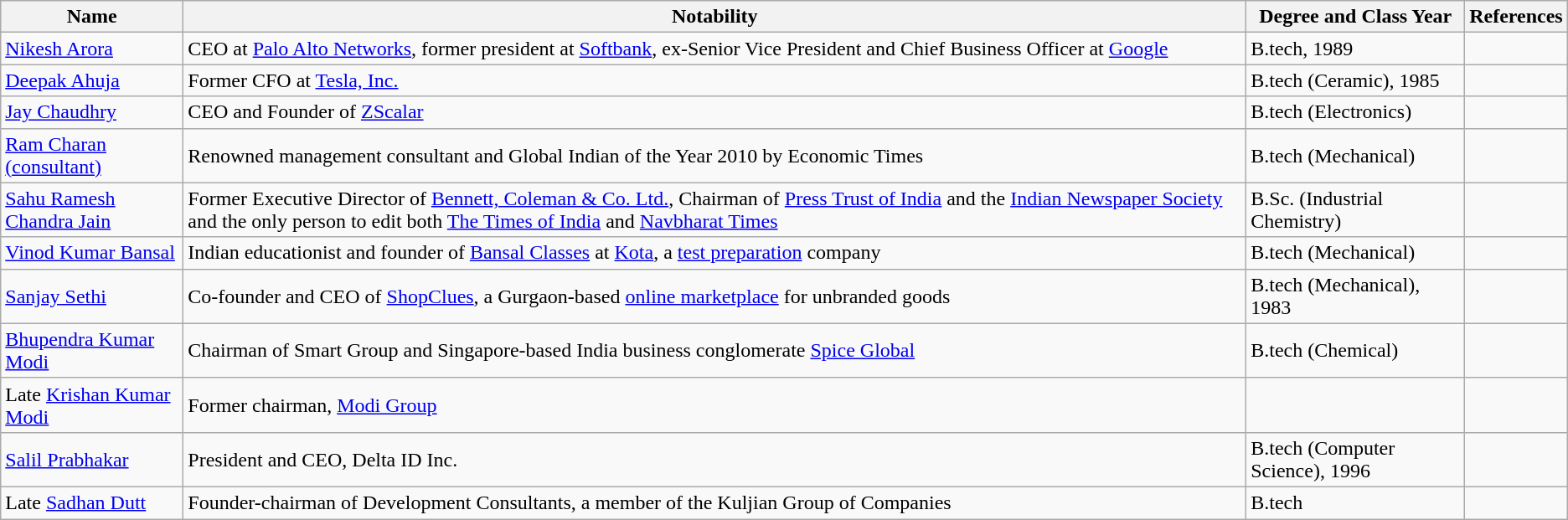<table class="wikitable">
<tr>
<th>Name</th>
<th>Notability</th>
<th>Degree and Class Year</th>
<th>References</th>
</tr>
<tr>
<td><a href='#'>Nikesh Arora</a></td>
<td>CEO at <a href='#'>Palo Alto Networks</a>, former president at <a href='#'>Softbank</a>, ex-Senior Vice President and Chief Business Officer at <a href='#'>Google</a></td>
<td>B.tech, 1989</td>
<td></td>
</tr>
<tr>
<td><a href='#'>Deepak Ahuja</a></td>
<td>Former CFO at <a href='#'>Tesla, Inc.</a></td>
<td>B.tech (Ceramic), 1985</td>
<td></td>
</tr>
<tr>
<td><a href='#'>Jay Chaudhry</a></td>
<td>CEO and Founder of <a href='#'>ZScalar</a></td>
<td>B.tech (Electronics)</td>
<td></td>
</tr>
<tr>
<td><a href='#'>Ram Charan (consultant)</a></td>
<td>Renowned management consultant and Global Indian of the Year 2010 by Economic Times</td>
<td>B.tech (Mechanical)</td>
<td></td>
</tr>
<tr>
<td><a href='#'>Sahu Ramesh Chandra Jain</a></td>
<td>Former Executive Director of <a href='#'>Bennett, Coleman & Co. Ltd.</a>, Chairman of <a href='#'>Press Trust of India</a> and the <a href='#'>Indian Newspaper Society</a> and the only person to edit both <a href='#'>The Times of India</a> and <a href='#'>Navbharat Times</a></td>
<td>B.Sc. (Industrial Chemistry)</td>
<td></td>
</tr>
<tr>
<td><a href='#'>Vinod Kumar Bansal</a></td>
<td>Indian educationist and founder of <a href='#'>Bansal Classes</a> at <a href='#'>Kota</a>, a <a href='#'>test preparation</a> company</td>
<td>B.tech (Mechanical)</td>
<td></td>
</tr>
<tr>
<td><a href='#'>Sanjay Sethi</a></td>
<td>Co-founder and CEO of <a href='#'>ShopClues</a>, a Gurgaon-based <a href='#'>online marketplace</a> for unbranded goods</td>
<td>B.tech (Mechanical), 1983</td>
<td></td>
</tr>
<tr>
<td><a href='#'>Bhupendra Kumar Modi</a></td>
<td>Chairman of Smart Group and Singapore-based India business conglomerate <a href='#'>Spice Global</a></td>
<td>B.tech (Chemical)</td>
<td></td>
</tr>
<tr>
<td>Late <a href='#'>Krishan Kumar Modi</a></td>
<td>Former chairman, <a href='#'>Modi Group</a></td>
<td></td>
<td></td>
</tr>
<tr>
<td><a href='#'>Salil Prabhakar</a></td>
<td>President and CEO, Delta ID Inc.</td>
<td>B.tech (Computer Science), 1996</td>
<td></td>
</tr>
<tr>
<td>Late <a href='#'>Sadhan Dutt</a></td>
<td>Founder-chairman of Development Consultants, a member of the Kuljian Group of Companies</td>
<td>B.tech</td>
<td></td>
</tr>
</table>
